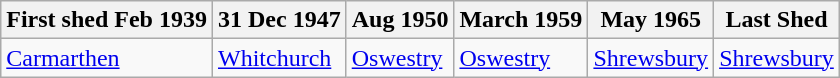<table class="wikitable">
<tr>
<th>First shed Feb 1939</th>
<th>31 Dec 1947</th>
<th>Aug 1950</th>
<th>March 1959</th>
<th>May 1965</th>
<th>Last Shed</th>
</tr>
<tr>
<td><a href='#'>Carmarthen</a></td>
<td><a href='#'>Whitchurch</a></td>
<td><a href='#'>Oswestry</a></td>
<td><a href='#'>Oswestry</a></td>
<td><a href='#'>Shrewsbury</a></td>
<td><a href='#'>Shrewsbury</a></td>
</tr>
</table>
